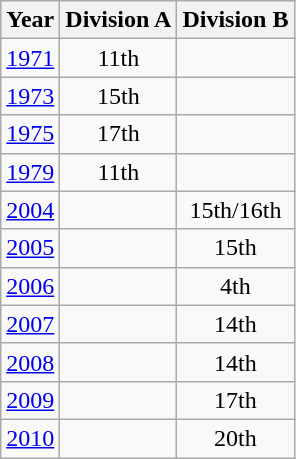<table class="wikitable" style="text-align:center">
<tr>
<th>Year</th>
<th>Division A</th>
<th>Division B</th>
</tr>
<tr>
<td><a href='#'>1971</a></td>
<td>11th</td>
<td></td>
</tr>
<tr>
<td><a href='#'>1973</a></td>
<td>15th</td>
<td></td>
</tr>
<tr>
<td><a href='#'>1975</a></td>
<td>17th</td>
<td></td>
</tr>
<tr>
<td><a href='#'>1979</a></td>
<td>11th</td>
<td></td>
</tr>
<tr>
<td><a href='#'>2004</a></td>
<td></td>
<td>15th/16th</td>
</tr>
<tr>
<td><a href='#'>2005</a></td>
<td></td>
<td>15th</td>
</tr>
<tr>
<td><a href='#'>2006</a></td>
<td></td>
<td>4th</td>
</tr>
<tr>
<td><a href='#'>2007</a></td>
<td></td>
<td>14th</td>
</tr>
<tr>
<td><a href='#'>2008</a></td>
<td></td>
<td>14th</td>
</tr>
<tr>
<td><a href='#'>2009</a></td>
<td></td>
<td>17th</td>
</tr>
<tr>
<td><a href='#'>2010</a></td>
<td></td>
<td>20th</td>
</tr>
</table>
